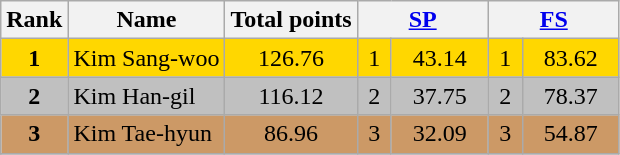<table class="wikitable sortable">
<tr>
<th>Rank</th>
<th>Name</th>
<th>Total points</th>
<th colspan="2" width="80px"><a href='#'>SP</a></th>
<th colspan="2" width="80px"><a href='#'>FS</a></th>
</tr>
<tr bgcolor="gold">
<td align="center"><strong>1</strong></td>
<td>Kim Sang-woo</td>
<td align="center">126.76</td>
<td align="center">1</td>
<td align="center">43.14</td>
<td align="center">1</td>
<td align="center">83.62</td>
</tr>
<tr bgcolor="silver">
<td align="center"><strong>2</strong></td>
<td>Kim Han-gil</td>
<td align="center">116.12</td>
<td align="center">2</td>
<td align="center">37.75</td>
<td align="center">2</td>
<td align="center">78.37</td>
</tr>
<tr bgcolor="cc9966">
<td align="center"><strong>3</strong></td>
<td>Kim Tae-hyun</td>
<td align="center">86.96</td>
<td align="center">3</td>
<td align="center">32.09</td>
<td align="center">3</td>
<td align="center">54.87</td>
</tr>
<tr>
</tr>
</table>
